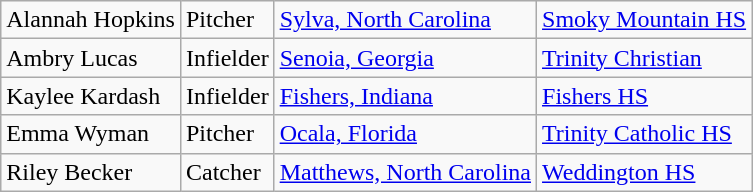<table class="wikitable">
<tr>
<td>Alannah Hopkins</td>
<td>Pitcher</td>
<td><a href='#'>Sylva, North Carolina</a></td>
<td><a href='#'>Smoky Mountain HS</a></td>
</tr>
<tr>
<td>Ambry Lucas</td>
<td>Infielder</td>
<td><a href='#'>Senoia, Georgia</a></td>
<td><a href='#'>Trinity Christian</a></td>
</tr>
<tr>
<td>Kaylee Kardash</td>
<td>Infielder</td>
<td><a href='#'>Fishers, Indiana</a></td>
<td><a href='#'>Fishers HS</a></td>
</tr>
<tr>
<td>Emma Wyman</td>
<td>Pitcher</td>
<td><a href='#'>Ocala, Florida</a></td>
<td><a href='#'>Trinity Catholic HS</a></td>
</tr>
<tr>
<td>Riley Becker</td>
<td>Catcher</td>
<td><a href='#'>Matthews, North Carolina</a></td>
<td><a href='#'>Weddington HS</a></td>
</tr>
</table>
